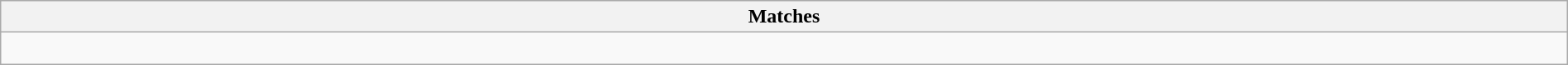<table class="wikitable collapsible collapsed" style="width:100%;">
<tr>
<th>Matches</th>
</tr>
<tr>
<td><br></td>
</tr>
</table>
